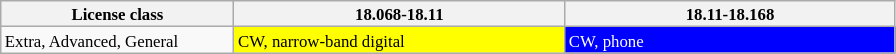<table class="wikitable" style="font-size:70%">
<tr>
<th style="width: 150px;">License class</th>
<th style="width: 215px;">18.068-18.11</th>
<th style="width: 215px;">18.11-18.168</th>
</tr>
<tr>
<td>Extra, Advanced, General</td>
<td style="background-color: yellow">CW, narrow-band digital</td>
<td style="background-color: blue; color: white">CW, phone</td>
</tr>
</table>
